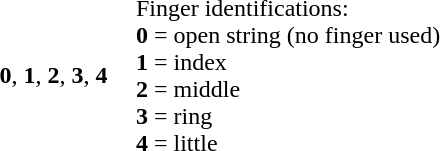<table>
<tr>
<td><strong>0</strong>, <strong>1</strong>, <strong>2</strong>, <strong>3</strong>, <strong>4</strong></td>
<td style="padding-left:1em;">Finger identifications:<br><strong>0</strong> = open string (no finger used)<br><strong>1</strong> = index<br><strong>2</strong> = middle<br><strong>3</strong> = ring<br><strong>4</strong> = little</td>
</tr>
</table>
